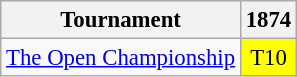<table class="wikitable" style="font-size:95%;text-align:center;">
<tr>
<th>Tournament</th>
<th>1874</th>
</tr>
<tr>
<td><a href='#'>The Open Championship</a></td>
<td style="background:yellow;">T10</td>
</tr>
</table>
